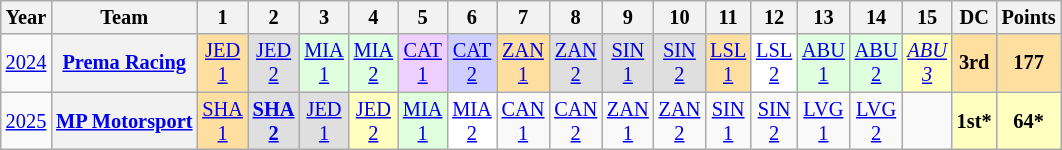<table class="wikitable" style="text-align:center; font-size:85%;">
<tr>
<th scope="col">Year</th>
<th scope="col">Team</th>
<th scope="col">1</th>
<th scope="col">2</th>
<th scope="col">3</th>
<th scope="col">4</th>
<th scope="col">5</th>
<th scope="col">6</th>
<th scope="col">7</th>
<th scope="col">8</th>
<th scope="col">9</th>
<th scope="col">10</th>
<th scope="col">11</th>
<th scope="col">12</th>
<th scope="col">13</th>
<th scope="col">14</th>
<th scope="col">15</th>
<th scope="col">DC</th>
<th scope="col">Points</th>
</tr>
<tr>
<td scope="row"><a href='#'>2024</a></td>
<th><a href='#'>Prema Racing</a></th>
<td style="background:#FFDF9F;"><a href='#'>JED<br>1</a><br></td>
<td style="background:#DFDFDF;"><a href='#'>JED<br>2</a><br></td>
<td style="background:#DFFFDF;"><a href='#'>MIA<br>1</a><br></td>
<td style="background:#DFFFDF;"><a href='#'>MIA<br>2</a><br></td>
<td style="background:#EFCFFF;"><a href='#'>CAT<br>1</a><br></td>
<td style="background:#CFCFFF;"><a href='#'>CAT<br>2</a><br></td>
<td style="background:#FFDF9F;"><a href='#'>ZAN<br>1</a><br></td>
<td style="background:#DFDFDF;"><a href='#'>ZAN<br>2</a><br></td>
<td style="background:#DFDFDF;"><a href='#'>SIN<br>1</a><br></td>
<td style="background:#DFDFDF;"><a href='#'>SIN<br>2</a><br></td>
<td style="background:#FFDF9F;"><a href='#'>LSL<br>1</a><br></td>
<td style="background:#FFFFFF;"><a href='#'>LSL<br>2</a><br></td>
<td style="background:#DFFFDF;"><a href='#'>ABU<br>1</a><br></td>
<td style="background:#DFFFDF;"><a href='#'>ABU<br>2</a><br></td>
<td style="background:#FFFFBF;"><em><a href='#'>ABU<br>3</a></em><br></td>
<th style="background:#FFDF9F;">3rd</th>
<th style="background:#FFDF9F;">177</th>
</tr>
<tr>
<td scope="row"><a href='#'>2025</a></td>
<th><a href='#'>MP Motorsport</a></th>
<td style="background:#FFDF9F;"><a href='#'>SHA<br>1</a><br></td>
<td style="background:#DFDFDF;"><strong><a href='#'>SHA<br>2</a></strong><br></td>
<td style="background:#DFDFDF;"><a href='#'>JED<br>1</a><br></td>
<td style="background:#FFFFBF;"><a href='#'>JED<br>2</a><br></td>
<td style="background:#DFFFDF;"><a href='#'>MIA<br>1</a><br></td>
<td style="background:#FFFFFF;"><a href='#'>MIA<br>2</a><br></td>
<td style="background:#;"><a href='#'>CAN<br>1</a><br></td>
<td style="background:#;"><a href='#'>CAN<br>2</a><br></td>
<td style="background:#;"><a href='#'>ZAN<br>1</a><br></td>
<td style="background:#;"><a href='#'>ZAN<br>2</a><br></td>
<td style="background:#;"><a href='#'>SIN<br>1</a><br></td>
<td style="background:#;"><a href='#'>SIN<br>2</a><br></td>
<td style="background:#;"><a href='#'>LVG<br>1</a><br></td>
<td style="background:#;"><a href='#'>LVG<br>2</a><br></td>
<td></td>
<th style="background:#FFFFBF;">1st*</th>
<th style="background:#FFFFBF;">64*</th>
</tr>
</table>
